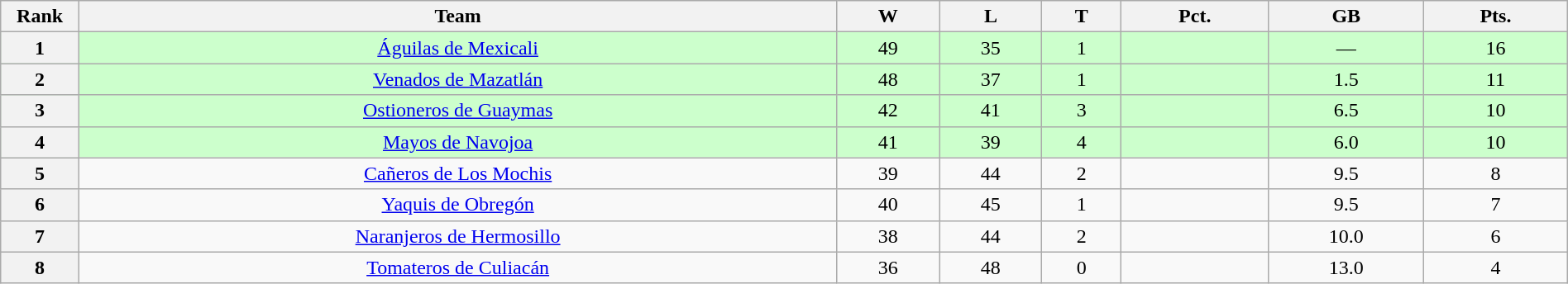<table class="wikitable plainrowheaders" width="100%" style="text-align:center;">
<tr>
<th scope="col" width="5%">Rank</th>
<th>Team</th>
<th>W</th>
<th>L</th>
<th>T</th>
<th>Pct.</th>
<th>GB</th>
<th>Pts.</th>
</tr>
<tr style="background-color:#ccffcc;">
<th>1</th>
<td><a href='#'>Águilas de Mexicali</a></td>
<td>49</td>
<td>35</td>
<td>1</td>
<td></td>
<td>—</td>
<td>16</td>
</tr>
<tr style="background-color:#ccffcc;">
<th>2</th>
<td><a href='#'>Venados de Mazatlán</a></td>
<td>48</td>
<td>37</td>
<td>1</td>
<td></td>
<td>1.5</td>
<td>11</td>
</tr>
<tr style="background-color:#ccffcc;">
<th>3</th>
<td><a href='#'>Ostioneros de Guaymas</a></td>
<td>42</td>
<td>41</td>
<td>3</td>
<td></td>
<td>6.5</td>
<td>10</td>
</tr>
<tr style="background-color:#ccffcc;">
<th>4</th>
<td><a href='#'>Mayos de Navojoa</a></td>
<td>41</td>
<td>39</td>
<td>4</td>
<td></td>
<td>6.0</td>
<td>10</td>
</tr>
<tr>
<th>5</th>
<td><a href='#'>Cañeros de Los Mochis</a></td>
<td>39</td>
<td>44</td>
<td>2</td>
<td></td>
<td>9.5</td>
<td>8</td>
</tr>
<tr>
<th>6</th>
<td><a href='#'>Yaquis de Obregón</a></td>
<td>40</td>
<td>45</td>
<td>1</td>
<td></td>
<td>9.5</td>
<td>7</td>
</tr>
<tr>
<th>7</th>
<td><a href='#'>Naranjeros de Hermosillo</a></td>
<td>38</td>
<td>44</td>
<td>2</td>
<td></td>
<td>10.0</td>
<td>6</td>
</tr>
<tr>
<th>8</th>
<td><a href='#'>Tomateros de Culiacán</a></td>
<td>36</td>
<td>48</td>
<td>0</td>
<td></td>
<td>13.0</td>
<td>4</td>
</tr>
</table>
